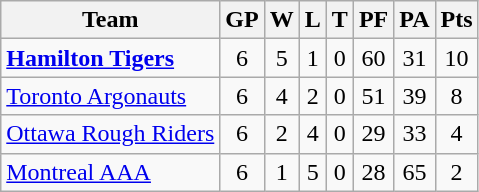<table class="wikitable">
<tr>
<th>Team</th>
<th>GP</th>
<th>W</th>
<th>L</th>
<th>T</th>
<th>PF</th>
<th>PA</th>
<th>Pts</th>
</tr>
<tr align="center">
<td align="left"><strong><a href='#'>Hamilton Tigers</a></strong></td>
<td>6</td>
<td>5</td>
<td>1</td>
<td>0</td>
<td>60</td>
<td>31</td>
<td>10</td>
</tr>
<tr align="center">
<td align="left"><a href='#'>Toronto Argonauts</a></td>
<td>6</td>
<td>4</td>
<td>2</td>
<td>0</td>
<td>51</td>
<td>39</td>
<td>8</td>
</tr>
<tr align="center">
<td align="left"><a href='#'>Ottawa Rough Riders</a></td>
<td>6</td>
<td>2</td>
<td>4</td>
<td>0</td>
<td>29</td>
<td>33</td>
<td>4</td>
</tr>
<tr align="center">
<td align="left"><a href='#'>Montreal AAA</a></td>
<td>6</td>
<td>1</td>
<td>5</td>
<td>0</td>
<td>28</td>
<td>65</td>
<td>2</td>
</tr>
</table>
